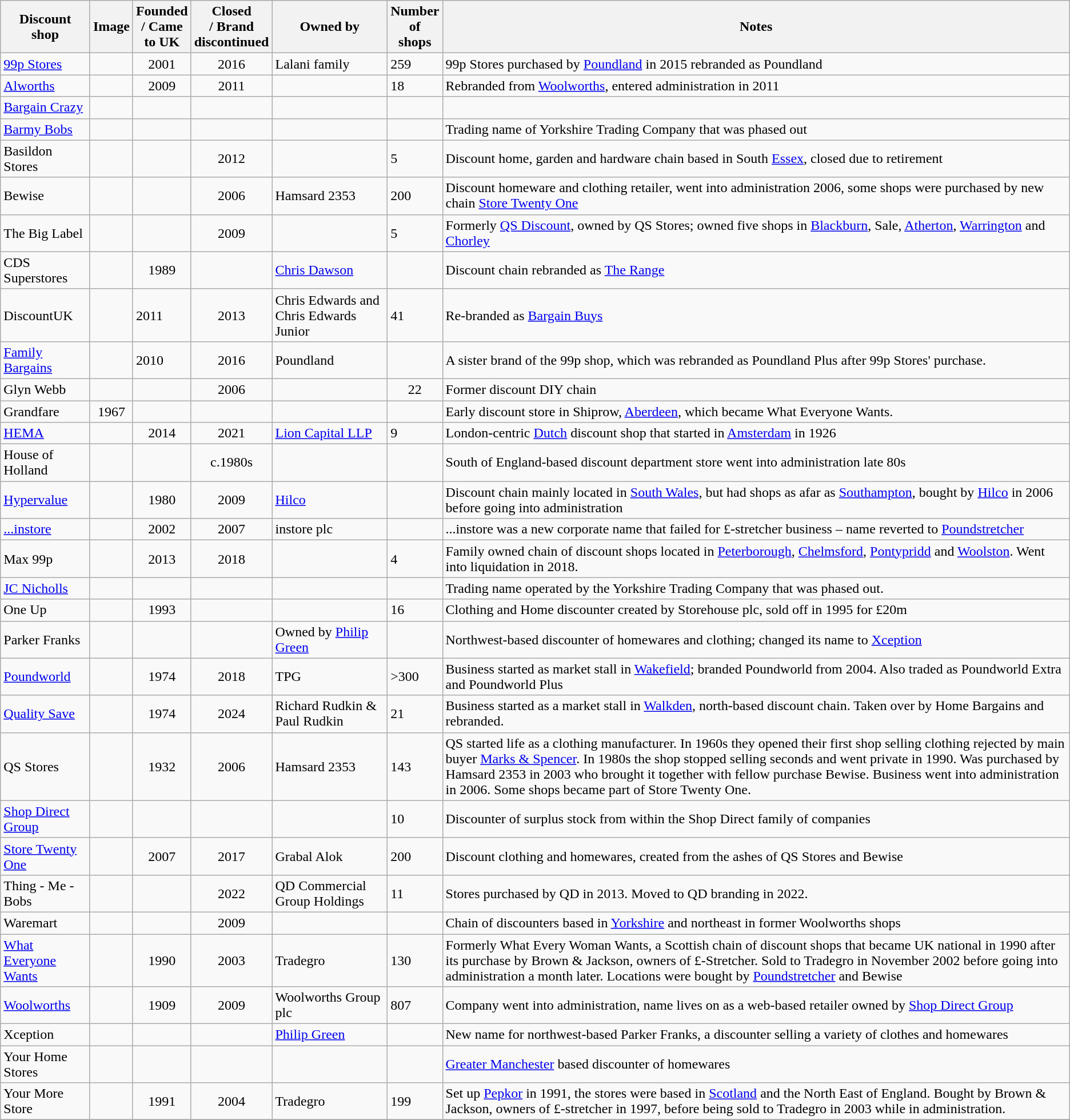<table class="wikitable sortable" border="1">
<tr>
<th>Discount<br>shop</th>
<th class=unsortable>Image</th>
<th data-sort-type=number>Founded<br>/ Came<br>to UK</th>
<th data-sort-type=number>Closed<br>/ Brand<br>discontinued</th>
<th>Owned by</th>
<th>Number<br>of<br>shops</th>
<th>Notes</th>
</tr>
<tr>
<td><a href='#'>99p Stores</a></td>
<td></td>
<td style="text-align:center;">2001</td>
<td style="text-align:center;">2016</td>
<td>Lalani family</td>
<td>259</td>
<td>99p Stores purchased by <a href='#'>Poundland</a> in 2015 rebranded as Poundland</td>
</tr>
<tr>
<td><a href='#'>Alworths</a></td>
<td></td>
<td style="text-align:center;">2009</td>
<td style="text-align:center;">2011</td>
<td></td>
<td>18</td>
<td>Rebranded from <a href='#'>Woolworths</a>, entered administration in 2011</td>
</tr>
<tr>
<td><a href='#'>Bargain Crazy</a></td>
<td></td>
<td></td>
<td></td>
<td></td>
<td></td>
<td></td>
</tr>
<tr>
<td><a href='#'>Barmy Bobs</a></td>
<td></td>
<td></td>
<td></td>
<td></td>
<td></td>
<td>Trading name of Yorkshire Trading Company that was phased out</td>
</tr>
<tr>
<td>Basildon Stores</td>
<td></td>
<td></td>
<td style="text-align:center;">2012</td>
<td></td>
<td>5</td>
<td>Discount home, garden and hardware chain based in South <a href='#'>Essex</a>, closed due to retirement</td>
</tr>
<tr>
<td>Bewise</td>
<td></td>
<td></td>
<td style="text-align:center;">2006</td>
<td>Hamsard 2353</td>
<td>200</td>
<td>Discount homeware and clothing retailer, went into administration 2006, some shops were purchased by new chain <a href='#'>Store Twenty One</a></td>
</tr>
<tr>
<td>The Big Label</td>
<td></td>
<td></td>
<td style="text-align:center;">2009</td>
<td></td>
<td>5</td>
<td>Formerly <a href='#'>QS Discount</a>, owned by QS Stores; owned five shops in <a href='#'>Blackburn</a>, Sale, <a href='#'>Atherton</a>, <a href='#'>Warrington</a> and <a href='#'>Chorley</a></td>
</tr>
<tr>
<td>CDS Superstores</td>
<td></td>
<td style="text-align:center;">1989</td>
<td></td>
<td><a href='#'>Chris Dawson</a></td>
<td></td>
<td>Discount chain rebranded as <a href='#'>The Range</a></td>
</tr>
<tr>
<td>DiscountUK</td>
<td></td>
<td>2011</td>
<td style="text-align:center;">2013</td>
<td>Chris Edwards and Chris Edwards Junior</td>
<td>41</td>
<td>Re-branded as <a href='#'>Bargain Buys</a></td>
</tr>
<tr>
<td><a href='#'>Family Bargains</a></td>
<td></td>
<td>2010</td>
<td style="text-align:center;">2016</td>
<td>Poundland</td>
<td></td>
<td>A sister brand of the 99p shop, which was rebranded as Poundland Plus after 99p Stores' purchase.</td>
</tr>
<tr>
<td>Glyn Webb</td>
<td></td>
<td></td>
<td style="text-align:center;">2006</td>
<td></td>
<td style="text-align:center;">22</td>
<td>Former discount DIY chain</td>
</tr>
<tr>
<td>Grandfare</td>
<td style="text-align:center;">1967</td>
<td></td>
<td></td>
<td></td>
<td></td>
<td>Early discount store in Shiprow, <a href='#'>Aberdeen</a>, which became What Everyone Wants.</td>
</tr>
<tr>
<td><a href='#'>HEMA</a></td>
<td></td>
<td style="text-align:center;">2014</td>
<td style="text-align:center;">2021</td>
<td><a href='#'>Lion Capital LLP</a></td>
<td>9</td>
<td>London-centric <a href='#'>Dutch</a> discount shop that started in <a href='#'>Amsterdam</a> in 1926</td>
</tr>
<tr>
<td>House of Holland</td>
<td></td>
<td></td>
<td style="text-align:center;">c.1980s</td>
<td></td>
<td></td>
<td>South of England-based discount department store went into administration late 80s</td>
</tr>
<tr>
<td><a href='#'>Hypervalue</a></td>
<td></td>
<td style="text-align:center;">1980</td>
<td style="text-align:center;">2009</td>
<td><a href='#'>Hilco</a></td>
<td></td>
<td>Discount chain mainly located in <a href='#'>South Wales</a>, but had shops as afar as <a href='#'>Southampton</a>, bought by <a href='#'>Hilco</a> in 2006 before going into administration</td>
</tr>
<tr>
<td><a href='#'>...instore</a></td>
<td></td>
<td style="text-align:center;">2002</td>
<td style="text-align:center;">2007</td>
<td>instore plc</td>
<td></td>
<td>...instore was a new corporate name that failed for £-stretcher business – name reverted to <a href='#'>Poundstretcher</a></td>
</tr>
<tr>
<td>Max 99p</td>
<td></td>
<td style="text-align:center;">2013</td>
<td style="text-align:center;">2018</td>
<td></td>
<td>4</td>
<td>Family owned chain of discount shops located in <a href='#'>Peterborough</a>, <a href='#'>Chelmsford</a>, <a href='#'>Pontypridd</a> and <a href='#'>Woolston</a>. Went into liquidation in 2018.</td>
</tr>
<tr>
<td><a href='#'>JC Nicholls</a></td>
<td></td>
<td></td>
<td></td>
<td></td>
<td></td>
<td>Trading name operated by the Yorkshire Trading Company that was phased out.</td>
</tr>
<tr>
<td>One Up</td>
<td></td>
<td style="text-align:center;">1993</td>
<td></td>
<td></td>
<td>16</td>
<td>Clothing and Home discounter created by Storehouse plc, sold off in 1995 for £20m</td>
</tr>
<tr>
<td>Parker Franks</td>
<td></td>
<td></td>
<td></td>
<td>Owned by <a href='#'>Philip Green</a></td>
<td></td>
<td>Northwest-based discounter of homewares and clothing; changed its name to <a href='#'>Xception</a></td>
</tr>
<tr>
<td><a href='#'>Poundworld</a></td>
<td></td>
<td style="text-align:center;">1974</td>
<td style="text-align:center;">2018</td>
<td>TPG</td>
<td>>300</td>
<td>Business started as market stall in <a href='#'>Wakefield</a>; branded Poundworld from 2004. Also traded as Poundworld Extra and Poundworld Plus</td>
</tr>
<tr>
<td><a href='#'>Quality Save</a></td>
<td></td>
<td style="text-align:center;">1974</td>
<td style="text-align:center;">2024</td>
<td>Richard Rudkin & Paul Rudkin</td>
<td>21</td>
<td>Business started as a market stall in <a href='#'>Walkden</a>, north-based discount chain. Taken over by Home Bargains and rebranded.</td>
</tr>
<tr>
<td>QS Stores</td>
<td></td>
<td style="text-align:center;">1932</td>
<td style="text-align:center;">2006</td>
<td>Hamsard 2353</td>
<td>143</td>
<td>QS started life as a clothing manufacturer. In 1960s they opened their first shop selling clothing rejected by main buyer <a href='#'>Marks & Spencer</a>. In 1980s the shop stopped selling seconds and went private in 1990. Was purchased by Hamsard 2353 in 2003 who brought it together with fellow purchase Bewise. Business went into administration in 2006. Some shops became part of Store Twenty One.</td>
</tr>
<tr>
<td><a href='#'>Shop Direct Group</a></td>
<td></td>
<td></td>
<td></td>
<td></td>
<td>10</td>
<td>Discounter of surplus stock from within the Shop Direct family of companies</td>
</tr>
<tr>
<td><a href='#'>Store Twenty One</a></td>
<td></td>
<td style="text-align:center;">2007</td>
<td style="text-align:center;">2017</td>
<td>Grabal Alok</td>
<td>200</td>
<td>Discount clothing and homewares, created from the ashes of QS Stores and Bewise</td>
</tr>
<tr>
<td>Thing - Me - Bobs</td>
<td></td>
<td></td>
<td style="text-align:center;">2022</td>
<td>QD Commercial Group Holdings</td>
<td>11</td>
<td>Stores purchased by QD in 2013. Moved to QD branding in 2022.</td>
</tr>
<tr>
<td>Waremart</td>
<td></td>
<td></td>
<td style="text-align:center;">2009</td>
<td></td>
<td></td>
<td>Chain of discounters based in <a href='#'>Yorkshire</a> and northeast in former Woolworths shops</td>
</tr>
<tr>
<td><a href='#'>What Everyone Wants</a></td>
<td></td>
<td style="text-align:center;">1990</td>
<td style="text-align:center;">2003</td>
<td>Tradegro</td>
<td>130</td>
<td>Formerly What Every Woman Wants, a Scottish chain of discount shops that became UK national in 1990 after its purchase by Brown & Jackson, owners of £-Stretcher. Sold to Tradegro in November 2002 before going into administration a month later. Locations were bought by <a href='#'>Poundstretcher</a> and Bewise</td>
</tr>
<tr>
<td><a href='#'>Woolworths</a></td>
<td></td>
<td style="text-align:center;">1909</td>
<td style="text-align:center;">2009</td>
<td>Woolworths Group plc</td>
<td>807</td>
<td>Company went into administration, name lives on as a web-based retailer owned by <a href='#'>Shop Direct Group</a></td>
</tr>
<tr>
<td>Xception</td>
<td></td>
<td></td>
<td></td>
<td><a href='#'>Philip Green</a></td>
<td></td>
<td>New name for northwest-based Parker Franks, a discounter selling a variety of clothes and homewares</td>
</tr>
<tr>
<td>Your Home Stores</td>
<td></td>
<td></td>
<td></td>
<td></td>
<td></td>
<td><a href='#'>Greater Manchester</a> based discounter of homewares</td>
</tr>
<tr>
<td>Your More Store</td>
<td></td>
<td style="text-align:center;">1991</td>
<td style="text-align:center;">2004</td>
<td>Tradegro</td>
<td>199</td>
<td>Set up <a href='#'>Pepkor</a> in 1991, the stores were based in <a href='#'>Scotland</a> and the North East of England. Bought by Brown & Jackson, owners of £-stretcher in 1997, before being sold to Tradegro in 2003 while in administration.</td>
</tr>
<tr>
</tr>
</table>
